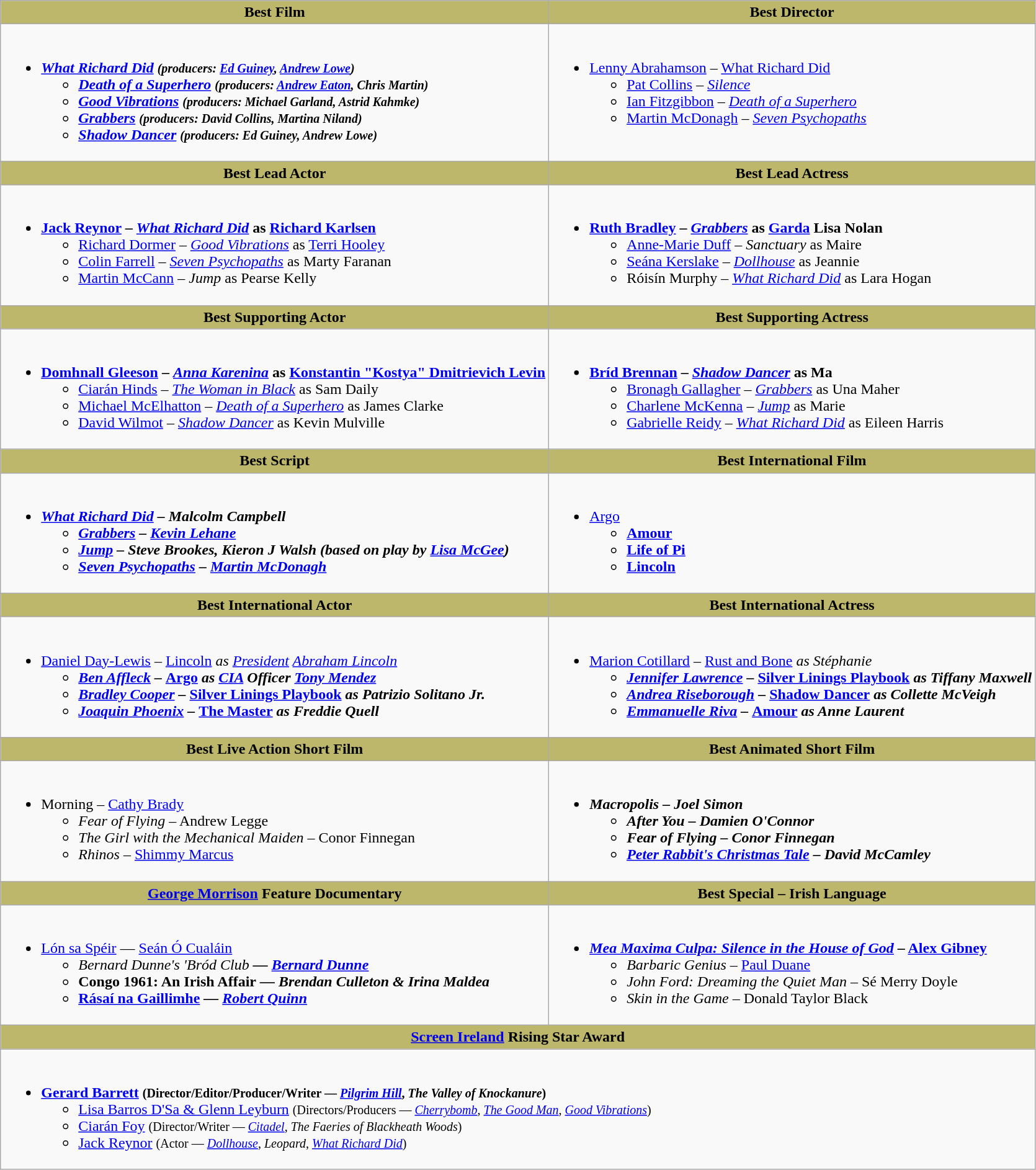<table class=wikitable>
<tr>
<th style="background:#BDB76B;" width:50%">Best Film</th>
<th style="background:#BDB76B;" width:50%">Best Director</th>
</tr>
<tr>
<td valign="top"><br><ul><li><strong><em><a href='#'>What Richard Did</a><em> <small>(producers: <a href='#'>Ed Guiney</a>, <a href='#'>Andrew Lowe</a>)</small><strong><ul><li></em><a href='#'>Death of a Superhero</a><em> <small>(producers: <a href='#'>Andrew Eaton</a>, Chris Martin)</small></li><li></em><a href='#'>Good Vibrations</a><em> <small>(producers: Michael Garland, Astrid Kahmke)</small></li><li></em><a href='#'>Grabbers</a><em> <small>(producers: David Collins, Martina Niland)</small></li><li></em><a href='#'>Shadow Dancer</a><em> <small>(producers: Ed Guiney, Andrew Lowe)</small></li></ul></li></ul></td>
<td valign="top"><br><ul><li></strong><a href='#'>Lenny Abrahamson</a> – </em><a href='#'>What Richard Did</a></em></strong><ul><li><a href='#'>Pat Collins</a> – <em><a href='#'>Silence</a></em></li><li><a href='#'>Ian Fitzgibbon</a> – <em><a href='#'>Death of a Superhero</a></em></li><li><a href='#'>Martin McDonagh</a> – <em><a href='#'>Seven Psychopaths</a></em></li></ul></li></ul></td>
</tr>
<tr>
<th style="background:#BDB76B;" width:50%">Best Lead Actor</th>
<th style="background:#BDB76B;" width:50%">Best Lead Actress</th>
</tr>
<tr>
<td valign="top"><br><ul><li><strong><a href='#'>Jack Reynor</a> – <em><a href='#'>What Richard Did</a></em> as <a href='#'>Richard Karlsen</a></strong><ul><li><a href='#'>Richard Dormer</a> – <em><a href='#'>Good Vibrations</a></em> as <a href='#'>Terri Hooley</a></li><li><a href='#'>Colin Farrell</a> – <em><a href='#'>Seven Psychopaths</a></em> as Marty Faranan</li><li><a href='#'>Martin McCann</a> – <em>Jump</em> as Pearse Kelly</li></ul></li></ul></td>
<td valign="top"><br><ul><li><strong><a href='#'>Ruth Bradley</a> – <em><a href='#'>Grabbers</a></em> as <a href='#'>Garda</a> Lisa Nolan</strong><ul><li><a href='#'>Anne-Marie Duff</a> – <em>Sanctuary</em> as Maire</li><li><a href='#'>Seána Kerslake</a> – <em><a href='#'>Dollhouse</a></em> as Jeannie</li><li>Róisín Murphy – <em><a href='#'>What Richard Did</a></em> as Lara Hogan</li></ul></li></ul></td>
</tr>
<tr>
<th style="background:#BDB76B;" width:50%">Best Supporting Actor</th>
<th style="background:#BDB76B;" width:50%">Best Supporting Actress</th>
</tr>
<tr>
<td valign="top"><br><ul><li><strong><a href='#'>Domhnall Gleeson</a> – <em><a href='#'>Anna Karenina</a></em> as <a href='#'>Konstantin "Kostya" Dmitrievich Levin</a></strong><ul><li><a href='#'>Ciarán Hinds</a> – <em><a href='#'>The Woman in Black</a></em> as Sam Daily</li><li><a href='#'>Michael McElhatton</a> – <em><a href='#'>Death of a Superhero</a></em> as James Clarke</li><li><a href='#'>David Wilmot</a> – <em><a href='#'>Shadow Dancer</a></em> as Kevin Mulville</li></ul></li></ul></td>
<td valign="top"><br><ul><li><strong><a href='#'>Bríd Brennan</a> – <em><a href='#'>Shadow Dancer</a></em> as Ma</strong><ul><li><a href='#'>Bronagh Gallagher</a> – <em><a href='#'>Grabbers</a></em> as Una Maher</li><li><a href='#'>Charlene McKenna</a> – <em><a href='#'>Jump</a></em> as Marie</li><li><a href='#'>Gabrielle Reidy</a> – <em><a href='#'>What Richard Did</a></em> as Eileen Harris</li></ul></li></ul></td>
</tr>
<tr>
<th style="background:#BDB76B;" width:50%">Best Script</th>
<th style="background:#BDB76B;" width:50%">Best International Film</th>
</tr>
<tr>
<td valign="top"><br><ul><li><strong><em><a href='#'>What Richard Did</a><em> – Malcolm Campbell<strong><ul><li></em><a href='#'>Grabbers</a><em> – <a href='#'>Kevin Lehane</a></li><li></em><a href='#'>Jump</a><em> – Steve Brookes, Kieron J Walsh (based on play by <a href='#'>Lisa McGee</a>)</li><li></em><a href='#'>Seven Psychopaths</a><em> – <a href='#'>Martin McDonagh</a></li></ul></li></ul></td>
<td valign="top"><br><ul><li></em></strong><a href='#'>Argo</a><strong><em><ul><li></em><a href='#'>Amour</a><em></li><li></em><a href='#'>Life of Pi</a><em></li><li></em><a href='#'>Lincoln</a><em></li></ul></li></ul></td>
</tr>
<tr>
<th style="background:#BDB76B;" width:50%">Best International Actor</th>
<th style="background:#BDB76B;" width:50%">Best International Actress</th>
</tr>
<tr>
<td valign="top"><br><ul><li></strong><a href='#'>Daniel Day-Lewis</a> – </em><a href='#'>Lincoln</a><em> as <a href='#'>President</a> <a href='#'>Abraham Lincoln</a><strong><ul><li><a href='#'>Ben Affleck</a> – </em><a href='#'>Argo</a><em> as <a href='#'>CIA</a> Officer <a href='#'>Tony Mendez</a></li><li><a href='#'>Bradley Cooper</a> – </em><a href='#'>Silver Linings Playbook</a><em> as Patrizio Solitano Jr.</li><li><a href='#'>Joaquin Phoenix</a> – </em><a href='#'>The Master</a><em> as Freddie Quell</li></ul></li></ul></td>
<td valign="top"><br><ul><li></strong><a href='#'>Marion Cotillard</a> – </em><a href='#'>Rust and Bone</a><em> as Stéphanie<strong><ul><li><a href='#'>Jennifer Lawrence</a> – </em><a href='#'>Silver Linings Playbook</a><em> as Tiffany Maxwell</li><li><a href='#'>Andrea Riseborough</a> – </em><a href='#'>Shadow Dancer</a><em> as Collette McVeigh</li><li><a href='#'>Emmanuelle Riva</a> – </em><a href='#'>Amour</a><em> as Anne Laurent</li></ul></li></ul></td>
</tr>
<tr>
<th style="background:#BDB76B;" width:50%">Best Live Action Short Film</th>
<th style="background:#BDB76B;" width:50%">Best Animated Short Film</th>
</tr>
<tr>
<td valign="top"><br><ul><li></em></strong>Morning</em> – <a href='#'>Cathy Brady</a></strong><ul><li><em>Fear of Flying</em> – Andrew Legge</li><li><em>The Girl with the Mechanical Maiden</em> – Conor Finnegan</li><li><em>Rhinos</em> – <a href='#'>Shimmy Marcus</a></li></ul></li></ul></td>
<td valign="top"><br><ul><li><strong><em>Macropolis<em> – Joel Simon<strong><ul><li></em>After You<em> – Damien O'Connor</li><li></em>Fear of Flying<em> – Conor Finnegan</li><li></em><a href='#'>Peter Rabbit's Christmas Tale</a><em> – David McCamley</li></ul></li></ul></td>
</tr>
<tr>
<th style="background:#BDB76B;" width:50%"><a href='#'>George Morrison</a> Feature Documentary</th>
<th style="background:#BDB76B;" width:50%">Best Special – Irish Language</th>
</tr>
<tr>
<td valign="top"><br><ul><li></em></strong><a href='#'>Lón sa Spéir</a></em> — <a href='#'>Seán Ó Cualáin</a></strong><ul><li><em>Bernard Dunne's 'Bród Club<strong> — <a href='#'>Bernard Dunne</a></li><li></em>Congo 1961: An Irish Affair<em> — Brendan Culleton & Irina Maldea</li><li></em><a href='#'>Rásaí na Gaillimhe</a><em> — <a href='#'>Robert Quinn</a></li></ul></li></ul></td>
<td valign="top"><br><ul><li><strong><em><a href='#'>Mea Maxima Culpa: Silence in the House of God</a></em> – <a href='#'>Alex Gibney</a></strong><ul><li><em>Barbaric Genius</em> – <a href='#'>Paul Duane</a></li><li><em>John Ford: Dreaming the Quiet Man</em> – Sé Merry Doyle</li><li><em>Skin in the Game</em> – Donald Taylor Black</li></ul></li></ul></td>
</tr>
<tr>
<th colspan="2" style="background:#BDB76B;"><a href='#'>Screen Ireland</a> Rising Star Award</th>
</tr>
<tr>
<td colspan="2" valign="top"><br><ul><li><strong><a href='#'>Gerard Barrett</a> <small>(Director/Editor/Producer/Writer — <em><a href='#'>Pilgrim Hill</a></em>, <em>The Valley of Knockanure</em>)</small></strong><ul><li><a href='#'>Lisa Barros D'Sa & Glenn Leyburn</a> <small>(Directors/Producers — <em><a href='#'>Cherrybomb</a></em>, <em><a href='#'>The Good Man</a></em>, <em><a href='#'>Good Vibrations</a></em>)</small></li><li><a href='#'>Ciarán Foy</a> <small>(Director/Writer — <em><a href='#'>Citadel</a></em>, <em>The Faeries of Blackheath Woods</em>)</small></li><li><a href='#'>Jack Reynor</a> <small>(Actor — <em><a href='#'>Dollhouse</a></em>, <em>Leopard</em>, <em><a href='#'>What Richard Did</a></em>)</small></li></ul></li></ul></td>
</tr>
</table>
